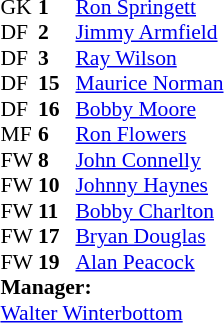<table style="font-size:90%; margin:0.2em auto;" cellspacing="0" cellpadding="0">
<tr>
<th width="25"></th>
<th width="25"></th>
</tr>
<tr>
<td>GK</td>
<td><strong> 1</strong></td>
<td><a href='#'>Ron Springett</a></td>
</tr>
<tr>
<td>DF</td>
<td><strong> 2</strong></td>
<td><a href='#'>Jimmy Armfield</a></td>
</tr>
<tr>
<td>DF</td>
<td><strong> 3</strong></td>
<td><a href='#'>Ray Wilson</a></td>
</tr>
<tr>
<td>DF</td>
<td><strong>15 </strong></td>
<td><a href='#'>Maurice Norman</a></td>
</tr>
<tr>
<td>DF</td>
<td><strong>16</strong></td>
<td><a href='#'>Bobby Moore</a></td>
</tr>
<tr>
<td>MF</td>
<td><strong>6</strong></td>
<td><a href='#'>Ron Flowers</a></td>
</tr>
<tr>
<td>FW</td>
<td><strong>8</strong></td>
<td><a href='#'>John Connelly</a></td>
</tr>
<tr>
<td>FW</td>
<td><strong>10</strong></td>
<td><a href='#'>Johnny Haynes</a></td>
</tr>
<tr>
<td>FW</td>
<td><strong>11</strong></td>
<td><a href='#'>Bobby Charlton</a></td>
</tr>
<tr>
<td>FW</td>
<td><strong>17</strong></td>
<td><a href='#'>Bryan Douglas</a></td>
</tr>
<tr>
<td>FW</td>
<td><strong>19</strong></td>
<td><a href='#'>Alan Peacock</a></td>
</tr>
<tr>
<td colspan=3><strong>Manager:</strong></td>
</tr>
<tr>
<td colspan=4> <a href='#'>Walter Winterbottom</a></td>
</tr>
</table>
